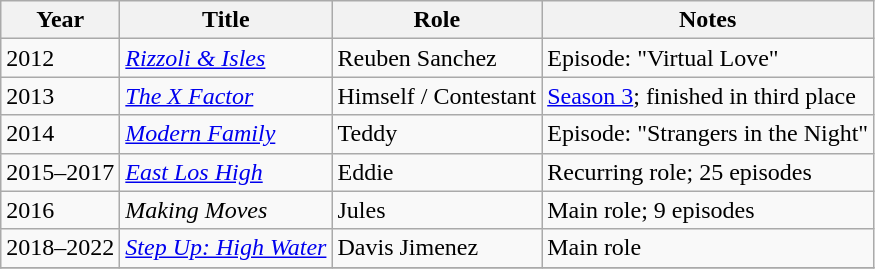<table class="wikitable sortable">
<tr>
<th>Year</th>
<th>Title</th>
<th>Role</th>
<th class="unsortable">Notes</th>
</tr>
<tr>
<td>2012</td>
<td><em><a href='#'>Rizzoli & Isles</a></em></td>
<td>Reuben Sanchez</td>
<td>Episode: "Virtual Love"</td>
</tr>
<tr>
<td>2013</td>
<td><em><a href='#'>The X Factor</a></em></td>
<td>Himself / Contestant</td>
<td><a href='#'>Season 3</a>; finished in third place</td>
</tr>
<tr>
<td>2014</td>
<td><em><a href='#'>Modern Family</a></em></td>
<td>Teddy</td>
<td>Episode: "Strangers in the Night"</td>
</tr>
<tr>
<td>2015–2017</td>
<td><em><a href='#'>East Los High</a></em></td>
<td>Eddie</td>
<td>Recurring role; 25 episodes</td>
</tr>
<tr>
<td>2016</td>
<td><em>Making Moves</em></td>
<td>Jules</td>
<td>Main role; 9 episodes</td>
</tr>
<tr>
<td>2018–2022</td>
<td><em><a href='#'>Step Up: High Water</a></em></td>
<td>Davis Jimenez</td>
<td>Main role</td>
</tr>
<tr>
</tr>
</table>
